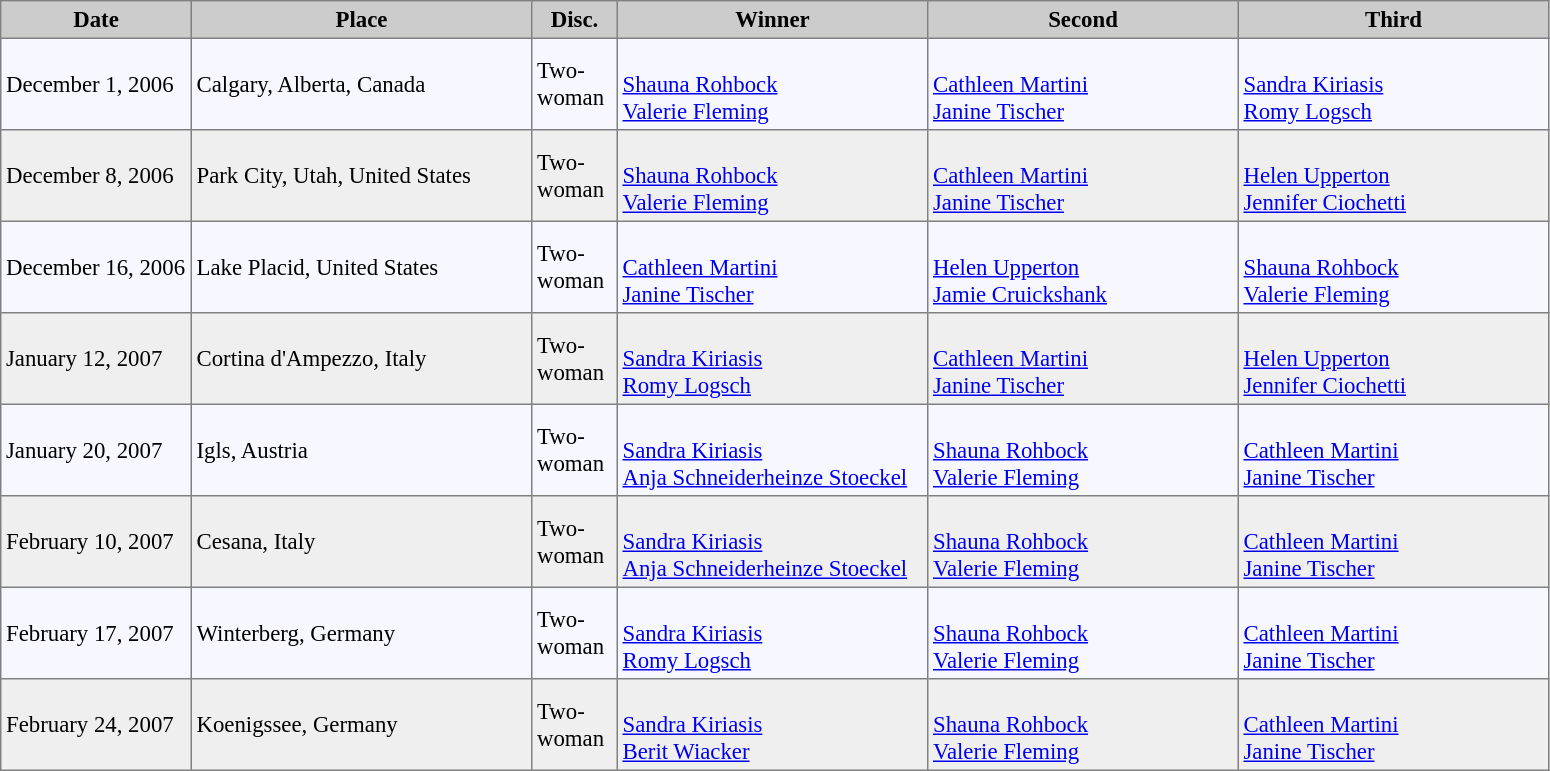<table bgcolor="#f7f8ff" cellpadding="3" cellspacing="0" border="1" style="font-size: 95%; border: gray solid 1px; border-collapse: collapse;">
<tr bgcolor="#CCCCCC">
<td align="center" width="120"><strong>Date</strong></td>
<td align="center" width="220"><strong>Place</strong></td>
<td align="center" width="50"><strong>Disc.</strong></td>
<td align="center" width="200"><strong>Winner</strong></td>
<td align="center" width="200"><strong>Second</strong></td>
<td align="center" width="200"><strong>Third</strong></td>
</tr>
<tr align="left">
<td>December 1, 2006</td>
<td> Calgary, Alberta, Canada</td>
<td>Two-woman</td>
<td><br> <a href='#'>Shauna Rohbock</a><br> <a href='#'>Valerie Fleming</a></td>
<td><br> <a href='#'>Cathleen Martini</a><br> <a href='#'>Janine Tischer</a></td>
<td><br> <a href='#'>Sandra Kiriasis</a><br> <a href='#'>Romy Logsch</a></td>
</tr>
<tr bgcolor="#EFEFEF" align="left">
<td>December 8, 2006</td>
<td> Park City, Utah, United States</td>
<td>Two-woman</td>
<td><br> <a href='#'>Shauna Rohbock</a><br> <a href='#'>Valerie Fleming</a></td>
<td><br> <a href='#'>Cathleen Martini</a><br> <a href='#'>Janine Tischer</a></td>
<td><br> <a href='#'>Helen Upperton</a><br> <a href='#'>Jennifer Ciochetti</a></td>
</tr>
<tr align="left">
<td>December 16, 2006</td>
<td> Lake Placid, United States</td>
<td>Two-woman</td>
<td><br> <a href='#'>Cathleen Martini</a><br> <a href='#'>Janine Tischer</a></td>
<td><br> <a href='#'>Helen Upperton</a><br> <a href='#'>Jamie Cruickshank</a></td>
<td><br> <a href='#'>Shauna Rohbock</a><br> <a href='#'>Valerie Fleming</a></td>
</tr>
<tr bgcolor="#EFEFEF" align="left">
<td>January 12, 2007</td>
<td> Cortina d'Ampezzo, Italy</td>
<td>Two-woman</td>
<td><br> <a href='#'>Sandra Kiriasis</a><br> <a href='#'>Romy Logsch</a></td>
<td><br> <a href='#'>Cathleen Martini</a><br> <a href='#'>Janine Tischer</a></td>
<td><br> <a href='#'>Helen Upperton</a><br> <a href='#'>Jennifer Ciochetti</a></td>
</tr>
<tr align="left">
<td>January 20, 2007</td>
<td> Igls, Austria</td>
<td>Two-woman</td>
<td><br> <a href='#'>Sandra Kiriasis</a><br> <a href='#'>Anja Schneiderheinze Stoeckel</a></td>
<td><br> <a href='#'>Shauna Rohbock</a><br> <a href='#'>Valerie Fleming</a></td>
<td><br> <a href='#'>Cathleen Martini</a><br> <a href='#'>Janine Tischer</a></td>
</tr>
<tr bgcolor="#EFEFEF" -align="left">
<td>February 10, 2007</td>
<td> Cesana, Italy</td>
<td>Two-woman</td>
<td><br> <a href='#'>Sandra Kiriasis</a><br> <a href='#'>Anja Schneiderheinze Stoeckel</a></td>
<td><br> <a href='#'>Shauna Rohbock</a><br> <a href='#'>Valerie Fleming</a></td>
<td><br> <a href='#'>Cathleen Martini</a><br> <a href='#'>Janine Tischer</a></td>
</tr>
<tr align="left">
<td>February 17, 2007</td>
<td> Winterberg, Germany</td>
<td>Two-woman</td>
<td><br> <a href='#'>Sandra Kiriasis</a><br> <a href='#'>Romy Logsch</a></td>
<td><br> <a href='#'>Shauna Rohbock</a><br> <a href='#'>Valerie Fleming</a></td>
<td><br> <a href='#'>Cathleen Martini</a><br> <a href='#'>Janine Tischer</a></td>
</tr>
<tr bgcolor="#EFEFEF" -align="left">
<td>February 24, 2007</td>
<td> Koenigssee, Germany</td>
<td>Two-woman</td>
<td><br> <a href='#'>Sandra Kiriasis</a><br> <a href='#'>Berit Wiacker</a></td>
<td><br> <a href='#'>Shauna Rohbock</a><br> <a href='#'>Valerie Fleming</a></td>
<td><br><a href='#'>Cathleen Martini</a><br> <a href='#'>Janine Tischer</a></td>
</tr>
</table>
